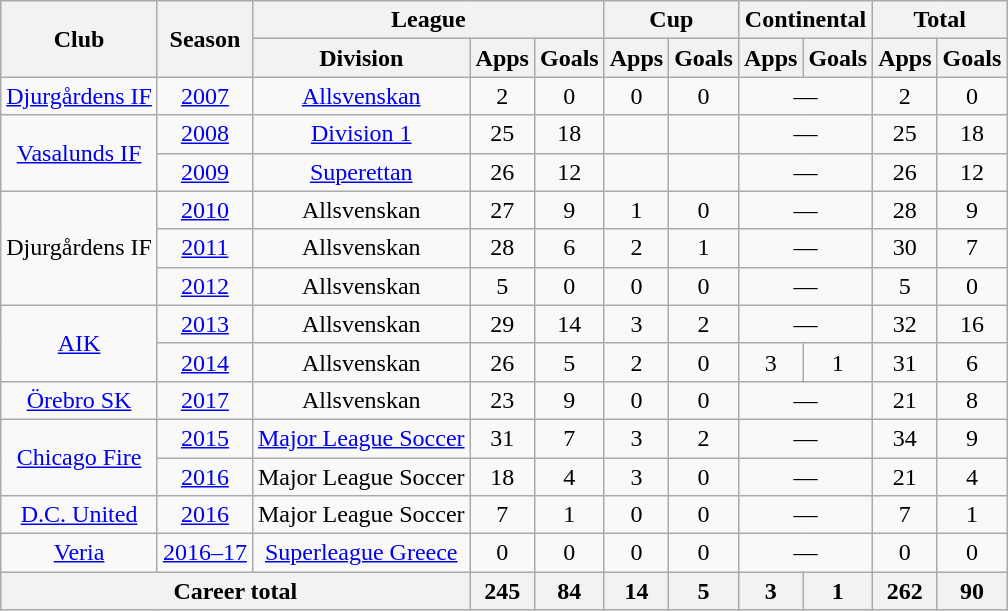<table class="wikitable" style="text-align:center">
<tr>
<th rowspan="2">Club</th>
<th rowspan="2">Season</th>
<th colspan="3">League</th>
<th colspan="2">Cup</th>
<th colspan="2">Continental</th>
<th colspan="2">Total</th>
</tr>
<tr>
<th>Division</th>
<th>Apps</th>
<th>Goals</th>
<th>Apps</th>
<th>Goals</th>
<th>Apps</th>
<th>Goals</th>
<th>Apps</th>
<th>Goals</th>
</tr>
<tr>
<td><a href='#'>Djurgårdens IF</a></td>
<td><a href='#'>2007</a></td>
<td><a href='#'>Allsvenskan</a></td>
<td>2</td>
<td>0</td>
<td>0</td>
<td>0</td>
<td colspan="2">—</td>
<td>2</td>
<td>0</td>
</tr>
<tr>
<td rowspan="2"><a href='#'>Vasalunds IF</a></td>
<td><a href='#'>2008</a></td>
<td><a href='#'>Division 1</a></td>
<td>25</td>
<td>18</td>
<td></td>
<td></td>
<td colspan="2">—</td>
<td>25</td>
<td>18</td>
</tr>
<tr>
<td><a href='#'>2009</a></td>
<td><a href='#'>Superettan</a></td>
<td>26</td>
<td>12</td>
<td></td>
<td></td>
<td colspan="2">—</td>
<td>26</td>
<td>12</td>
</tr>
<tr>
<td rowspan="3">Djurgårdens IF</td>
<td><a href='#'>2010</a></td>
<td>Allsvenskan</td>
<td>27</td>
<td>9</td>
<td>1</td>
<td>0</td>
<td colspan="2">—</td>
<td>28</td>
<td>9</td>
</tr>
<tr>
<td><a href='#'>2011</a></td>
<td>Allsvenskan</td>
<td>28</td>
<td>6</td>
<td>2</td>
<td>1</td>
<td colspan="2">—</td>
<td>30</td>
<td>7</td>
</tr>
<tr>
<td><a href='#'>2012</a></td>
<td>Allsvenskan</td>
<td>5</td>
<td>0</td>
<td>0</td>
<td>0</td>
<td colspan="2">—</td>
<td>5</td>
<td>0</td>
</tr>
<tr>
<td rowspan="2"><a href='#'>AIK</a></td>
<td><a href='#'>2013</a></td>
<td>Allsvenskan</td>
<td>29</td>
<td>14</td>
<td>3</td>
<td>2</td>
<td colspan="2">—</td>
<td>32</td>
<td>16</td>
</tr>
<tr>
<td><a href='#'>2014</a></td>
<td>Allsvenskan</td>
<td>26</td>
<td>5</td>
<td>2</td>
<td>0</td>
<td>3</td>
<td>1</td>
<td>31</td>
<td>6</td>
</tr>
<tr>
<td><a href='#'>Örebro SK</a></td>
<td><a href='#'>2017</a></td>
<td>Allsvenskan</td>
<td>23</td>
<td>9</td>
<td>0</td>
<td>0</td>
<td colspan="2">—</td>
<td>21</td>
<td>8</td>
</tr>
<tr>
<td rowspan="2"><a href='#'>Chicago Fire</a></td>
<td><a href='#'>2015</a></td>
<td><a href='#'>Major League Soccer</a></td>
<td>31</td>
<td>7</td>
<td>3</td>
<td>2</td>
<td colspan="2">—</td>
<td>34</td>
<td>9</td>
</tr>
<tr>
<td><a href='#'>2016</a></td>
<td>Major League Soccer</td>
<td>18</td>
<td>4</td>
<td>3</td>
<td>0</td>
<td colspan="2">—</td>
<td>21</td>
<td>4</td>
</tr>
<tr>
<td><a href='#'>D.C. United</a></td>
<td><a href='#'>2016</a></td>
<td>Major League Soccer</td>
<td>7</td>
<td>1</td>
<td>0</td>
<td>0</td>
<td colspan="2">—</td>
<td>7</td>
<td>1</td>
</tr>
<tr>
<td><a href='#'>Veria</a></td>
<td><a href='#'>2016–17</a></td>
<td><a href='#'>Superleague Greece</a></td>
<td>0</td>
<td>0</td>
<td>0</td>
<td>0</td>
<td colspan="2">—</td>
<td>0</td>
<td>0</td>
</tr>
<tr>
<th colspan="3">Career total</th>
<th>245</th>
<th>84</th>
<th>14</th>
<th>5</th>
<th>3</th>
<th>1</th>
<th>262</th>
<th>90</th>
</tr>
</table>
